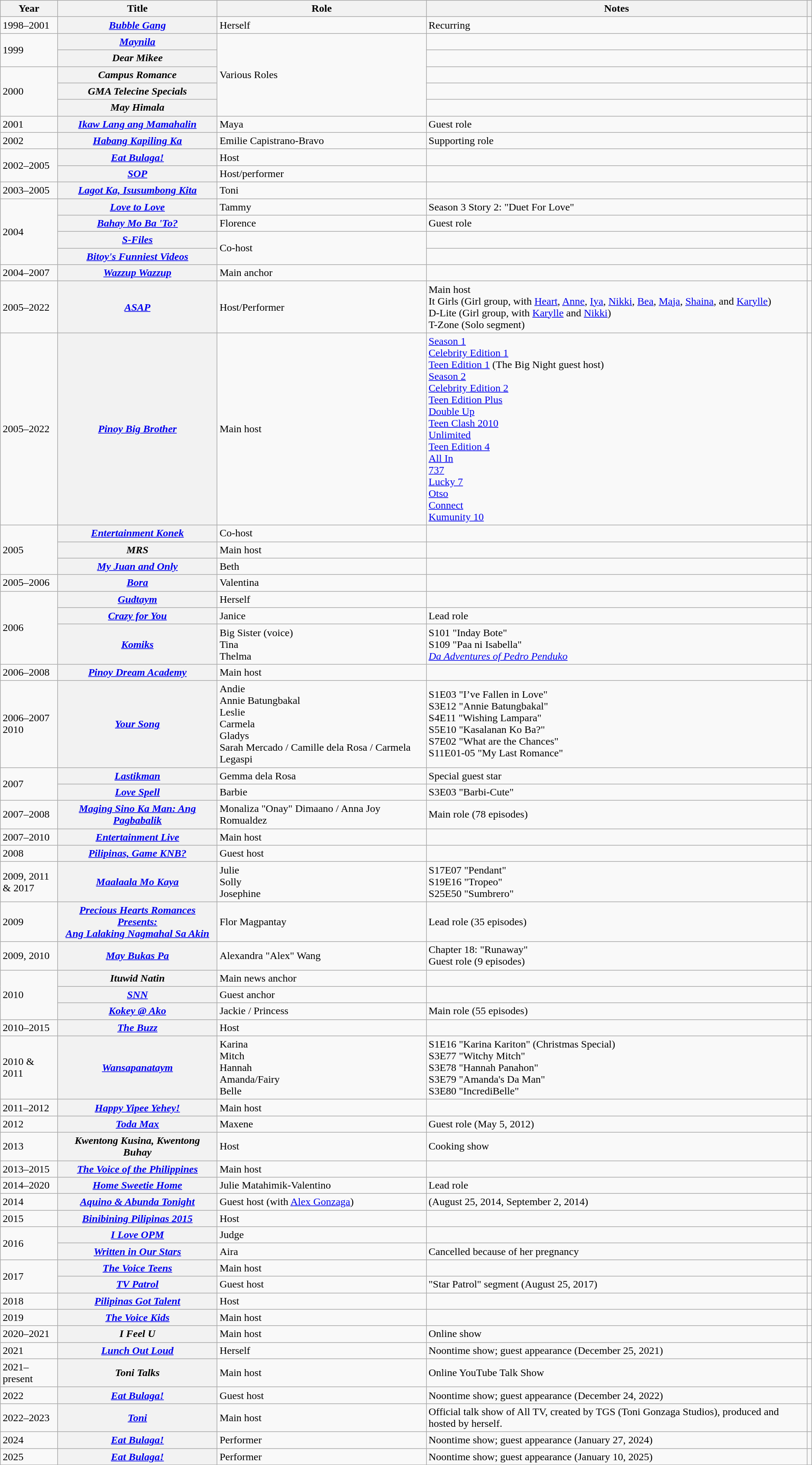<table class="wikitable plainrowheaders sortable">
<tr>
<th scope="col">Year</th>
<th scope="col">Title</th>
<th scope="col">Role</th>
<th scope="col">Notes</th>
<th scope="col"></th>
</tr>
<tr>
<td>1998–2001</td>
<th scope="row"><em><a href='#'>Bubble Gang</a></em></th>
<td>Herself</td>
<td>Recurring</td>
<td></td>
</tr>
<tr>
<td rowspan=2>1999</td>
<th scope="row"><em><a href='#'>Maynila</a></em></th>
<td rowspan=5>Various Roles</td>
<td></td>
<td></td>
</tr>
<tr>
<th scope="row"><em>Dear Mikee</em></th>
<td></td>
<td></td>
</tr>
<tr>
<td rowspan=3>2000</td>
<th scope="row"><em>Campus Romance</em></th>
<td></td>
<td></td>
</tr>
<tr>
<th scope="row"><em>GMA Telecine Specials</em></th>
<td></td>
<td></td>
</tr>
<tr>
<th scope="row"><em>May Himala</em></th>
<td></td>
<td></td>
</tr>
<tr>
<td>2001</td>
<th scope="row"><em><a href='#'>Ikaw Lang ang Mamahalin</a></em></th>
<td>Maya</td>
<td>Guest role</td>
<td></td>
</tr>
<tr>
<td>2002</td>
<th scope="row"><em><a href='#'>Habang Kapiling Ka</a></em></th>
<td>Emilie Capistrano-Bravo</td>
<td>Supporting role</td>
<td></td>
</tr>
<tr>
<td rowspan=2>2002–2005</td>
<th scope="row"><em><a href='#'>Eat Bulaga!</a></em></th>
<td>Host</td>
<td></td>
<td></td>
</tr>
<tr>
<th scope="row"><em><a href='#'>SOP</a></em></th>
<td>Host/performer</td>
<td></td>
<td></td>
</tr>
<tr>
<td>2003–2005</td>
<th scope="row"><em><a href='#'>Lagot Ka, Isusumbong Kita</a></em></th>
<td>Toni</td>
<td></td>
<td></td>
</tr>
<tr>
<td rowspan=4>2004</td>
<th scope="row"><em><a href='#'>Love to Love</a></em></th>
<td>Tammy</td>
<td>Season 3 Story 2: "Duet For Love"</td>
<td></td>
</tr>
<tr>
<th scope="row"><em><a href='#'>Bahay Mo Ba 'To?</a></em></th>
<td>Florence</td>
<td>Guest role</td>
<td></td>
</tr>
<tr>
<th scope="row"><em><a href='#'>S-Files</a></em></th>
<td rowspan=2>Co-host</td>
<td></td>
<td></td>
</tr>
<tr>
<th scope="row"><em><a href='#'>Bitoy's Funniest Videos</a></em></th>
<td></td>
<td></td>
</tr>
<tr>
<td>2004–2007</td>
<th scope="row"><em><a href='#'>Wazzup Wazzup</a></em></th>
<td>Main anchor</td>
<td></td>
<td></td>
</tr>
<tr>
<td rowspan=1>2005–2022</td>
<th scope="row"><em><a href='#'>ASAP</a></em></th>
<td>Host/Performer</td>
<td>Main host <br> It Girls (Girl group, with <a href='#'>Heart</a>, <a href='#'>Anne</a>, <a href='#'>Iya</a>, <a href='#'>Nikki</a>, <a href='#'>Bea</a>, <a href='#'>Maja</a>, <a href='#'>Shaina</a>, and <a href='#'>Karylle</a>) <br> D-Lite (Girl group, with <a href='#'>Karylle</a> and <a href='#'>Nikki</a>) <br> T-Zone (Solo segment)</td>
<td></td>
</tr>
<tr>
<td rowspan=1>2005–2022</td>
<th scope="row"><em><a href='#'>Pinoy Big Brother</a></em></th>
<td>Main host</td>
<td><a href='#'>Season 1</a> <br> <a href='#'>Celebrity Edition 1</a> <br> <a href='#'>Teen Edition 1</a> (The Big Night guest host) <br> <a href='#'>Season 2</a> <br> <a href='#'>Celebrity Edition 2</a> <br> <a href='#'>Teen Edition Plus</a> <br> <a href='#'>Double Up</a> <br> <a href='#'>Teen Clash 2010</a> <br> <a href='#'>Unlimited</a> <br> <a href='#'>Teen Edition 4</a> <br> <a href='#'>All In</a> <br> <a href='#'>737</a> <br> <a href='#'>Lucky 7</a> <br> <a href='#'>Otso</a> <br> <a href='#'>Connect</a> <br> <a href='#'>Kumunity 10</a></td>
<td></td>
</tr>
<tr>
<td rowspan=3>2005</td>
<th scope="row"><em><a href='#'>Entertainment Konek</a></em></th>
<td>Co-host</td>
<td></td>
<td></td>
</tr>
<tr>
<th scope="row"><em>MRS</em></th>
<td>Main host</td>
<td></td>
<td></td>
</tr>
<tr>
<th scope="row"><em><a href='#'>My Juan and Only</a></em></th>
<td>Beth</td>
<td></td>
<td></td>
</tr>
<tr>
<td>2005–2006</td>
<th scope="row"><em><a href='#'>Bora</a></em></th>
<td>Valentina</td>
<td></td>
<td></td>
</tr>
<tr>
<td rowspan=3>2006</td>
<th scope="row"><em><a href='#'>Gudtaym</a></em></th>
<td>Herself</td>
<td></td>
<td></td>
</tr>
<tr>
<th scope="row"><em><a href='#'>Crazy for You</a></em></th>
<td>Janice</td>
<td>Lead role</td>
<td></td>
</tr>
<tr>
<th scope="row"><em><a href='#'>Komiks</a></em></th>
<td>Big Sister (voice) <br> Tina <br> Thelma</td>
<td>S101 "Inday Bote" <br> S109 "Paa ni Isabella" <br> <em><a href='#'>Da Adventures of Pedro Penduko</a></em></td>
<td></td>
</tr>
<tr>
<td>2006–2008</td>
<th scope="row"><em><a href='#'>Pinoy Dream Academy</a></em></th>
<td>Main host</td>
<td></td>
<td></td>
</tr>
<tr>
<td>2006–2007 <br> 2010</td>
<th scope="row"><em><a href='#'>Your Song</a></em></th>
<td>Andie <br> Annie Batungbakal <br> Leslie <br> Carmela <br> Gladys <br> Sarah Mercado / Camille dela Rosa / Carmela Legaspi</td>
<td>S1E03 "I’ve Fallen in Love" <br> S3E12 "Annie Batungbakal" <br> S4E11 "Wishing Lampara" <br> S5E10 "Kasalanan Ko Ba?" <br> S7E02 "What are the Chances" <br> S11E01-05 "My Last Romance"</td>
<td></td>
</tr>
<tr>
<td rowspan=2>2007</td>
<th scope="row"><em><a href='#'>Lastikman</a></em></th>
<td>Gemma dela Rosa</td>
<td>Special guest star</td>
<td></td>
</tr>
<tr>
<th scope="row"><em><a href='#'>Love Spell</a></em></th>
<td>Barbie</td>
<td>S3E03 "Barbi-Cute"</td>
<td></td>
</tr>
<tr>
<td>2007–2008</td>
<th scope="row"><em><a href='#'>Maging Sino Ka Man: Ang Pagbabalik</a></em></th>
<td>Monaliza "Onay" Dimaano / Anna Joy Romualdez</td>
<td>Main role (78 episodes)</td>
<td></td>
</tr>
<tr>
<td>2007–2010</td>
<th scope="row"><em><a href='#'>Entertainment Live</a></em></th>
<td>Main host</td>
<td></td>
<td></td>
</tr>
<tr>
<td>2008</td>
<th scope="row"><em><a href='#'>Pilipinas, Game KNB?</a></em></th>
<td>Guest host</td>
<td></td>
<td></td>
</tr>
<tr>
<td>2009, 2011 <br> & 2017</td>
<th scope="row"><em><a href='#'>Maalaala Mo Kaya</a></em></th>
<td>Julie <br> Solly <br> Josephine</td>
<td>S17E07 "Pendant" <br> S19E16 "Tropeo" <br> S25E50 "Sumbrero"</td>
<td></td>
</tr>
<tr>
<td>2009</td>
<th scope="row"><em><a href='#'>Precious Hearts Romances Presents:<br>Ang Lalaking Nagmahal Sa Akin</a></em></th>
<td>Flor Magpantay</td>
<td>Lead role (35 episodes)</td>
<td></td>
</tr>
<tr>
<td>2009, 2010</td>
<th scope="row"><em><a href='#'>May Bukas Pa</a></em></th>
<td>Alexandra "Alex" Wang</td>
<td>Chapter 18: "Runaway" <br> Guest role (9 episodes)</td>
<td></td>
</tr>
<tr>
<td rowspan=3>2010</td>
<th scope="row"><em>Ituwid Natin</em></th>
<td>Main news anchor</td>
<td></td>
<td></td>
</tr>
<tr>
<th scope="row"><em><a href='#'>SNN</a></em></th>
<td>Guest anchor</td>
<td></td>
<td></td>
</tr>
<tr>
<th scope="row"><em><a href='#'>Kokey @ Ako</a></em></th>
<td>Jackie / Princess</td>
<td>Main role (55 episodes)</td>
<td></td>
</tr>
<tr>
<td>2010–2015</td>
<th scope="row"><em><a href='#'>The Buzz</a></em></th>
<td>Host</td>
<td></td>
<td></td>
</tr>
<tr>
<td>2010 & 2011</td>
<th scope="row"><em><a href='#'>Wansapanataym</a></em></th>
<td>Karina <br> Mitch <br> Hannah <br> Amanda/Fairy <br> Belle</td>
<td>S1E16 "Karina Kariton" (Christmas Special) <br> S3E77 "Witchy Mitch" <br> S3E78 "Hannah Panahon" <br> S3E79 "Amanda's Da Man" <br> S3E80 "IncrediBelle"</td>
<td></td>
</tr>
<tr>
<td>2011–2012</td>
<th scope="row"><em><a href='#'>Happy Yipee Yehey!</a></em></th>
<td>Main host</td>
<td></td>
<td></td>
</tr>
<tr>
<td>2012</td>
<th scope="row"><em><a href='#'>Toda Max</a></em></th>
<td>Maxene</td>
<td>Guest role (May 5, 2012)</td>
<td></td>
</tr>
<tr>
<td>2013</td>
<th scope="row"><em>Kwentong Kusina, Kwentong Buhay</em></th>
<td>Host</td>
<td>Cooking show</td>
<td></td>
</tr>
<tr>
<td>2013–2015</td>
<th scope="row"><em><a href='#'>The Voice of the Philippines</a></em></th>
<td>Main host</td>
<td></td>
<td> <br></td>
</tr>
<tr>
<td>2014–2020</td>
<th scope="row"><em><a href='#'>Home Sweetie Home</a></em></th>
<td>Julie Matahimik-Valentino</td>
<td>Lead role</td>
<td></td>
</tr>
<tr>
<td>2014</td>
<th scope="row"><em><a href='#'>Aquino & Abunda Tonight</a></em></th>
<td>Guest host (with <a href='#'>Alex Gonzaga</a>)</td>
<td>(August 25, 2014, September 2, 2014)</td>
<td></td>
</tr>
<tr>
<td>2015</td>
<th scope="row"><em><a href='#'>Binibining Pilipinas 2015</a></em></th>
<td>Host</td>
<td></td>
<td></td>
</tr>
<tr>
<td rowspan=2>2016</td>
<th scope="row"><em><a href='#'>I Love OPM</a></em></th>
<td>Judge</td>
<td></td>
<td></td>
</tr>
<tr>
<th scope="row"><em><a href='#'>Written in Our Stars</a></em></th>
<td>Aira</td>
<td>Cancelled because of her pregnancy</td>
<td></td>
</tr>
<tr>
<td rowspan=2>2017</td>
<th scope="row"><em><a href='#'>The Voice Teens</a></em></th>
<td>Main host</td>
<td></td>
<td></td>
</tr>
<tr>
<th scope="row"><em><a href='#'>TV Patrol</a></em></th>
<td>Guest host</td>
<td>"Star Patrol" segment (August 25, 2017)</td>
<td></td>
</tr>
<tr>
<td>2018</td>
<th scope="row"><em><a href='#'>Pilipinas Got Talent</a></em></th>
<td>Host</td>
<td></td>
<td></td>
</tr>
<tr>
<td>2019</td>
<th scope="row"><em><a href='#'>The Voice Kids</a></em></th>
<td>Main host</td>
<td></td>
<td></td>
</tr>
<tr>
<td>2020–2021</td>
<th scope="row"><em>I Feel U</em></th>
<td>Main host</td>
<td>Online show</td>
<td></td>
</tr>
<tr>
<td>2021</td>
<th scope="row"><em><a href='#'>Lunch Out Loud</a></em></th>
<td>Herself</td>
<td>Noontime show; guest appearance (December 25, 2021)</td>
<td></td>
</tr>
<tr>
<td>2021–present</td>
<th scope="row"><em>Toni Talks</em></th>
<td>Main host</td>
<td>Online YouTube Talk Show</td>
<td></td>
</tr>
<tr>
<td>2022</td>
<th scope="row"><em><a href='#'>Eat Bulaga!</a></em></th>
<td>Guest host</td>
<td>Noontime show; guest appearance (December 24, 2022)</td>
<td></td>
</tr>
<tr>
<td>2022–2023</td>
<th scope="row"><em><a href='#'>Toni</a></em></th>
<td>Main host</td>
<td>Official talk show of All TV, created by TGS (Toni Gonzaga Studios), produced and hosted by herself.</td>
<td></td>
</tr>
<tr>
<td>2024</td>
<th scope="row"><em><a href='#'>Eat Bulaga!</a></em></th>
<td>Performer</td>
<td>Noontime show; guest appearance (January 27, 2024)</td>
<td></td>
</tr>
<tr>
<td>2025</td>
<th scope="row"><em><a href='#'>Eat Bulaga!</a></em></th>
<td>Performer</td>
<td>Noontime show; guest appearance (January 10, 2025)</td>
<td></td>
</tr>
<tr>
</tr>
</table>
